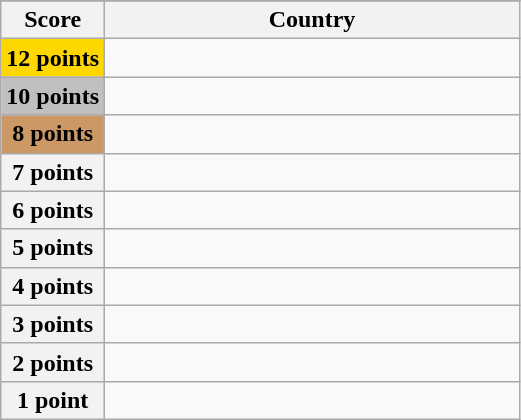<table class="wikitable">
<tr>
</tr>
<tr>
<th scope="col" width="20%">Score</th>
<th scope="col">Country</th>
</tr>
<tr>
<th scope="row" style="background:gold">12 points</th>
<td></td>
</tr>
<tr>
<th scope="row" style="background:silver">10 points</th>
<td></td>
</tr>
<tr>
<th scope="row" style="background:#CC9966">8 points</th>
<td></td>
</tr>
<tr>
<th scope="row">7 points</th>
<td></td>
</tr>
<tr>
<th scope="row">6 points</th>
<td></td>
</tr>
<tr>
<th scope="row">5 points</th>
<td></td>
</tr>
<tr>
<th scope="row">4 points</th>
<td></td>
</tr>
<tr>
<th scope="row">3 points</th>
<td></td>
</tr>
<tr>
<th scope="row">2 points</th>
<td></td>
</tr>
<tr>
<th scope="row">1 point</th>
<td></td>
</tr>
</table>
